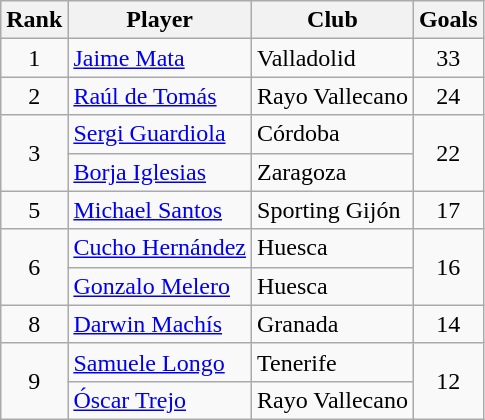<table class="wikitable" style="text-align:center">
<tr>
<th>Rank</th>
<th>Player</th>
<th>Club</th>
<th>Goals</th>
</tr>
<tr>
<td>1</td>
<td align="left"> <a href='#'>Jaime Mata</a></td>
<td align="left">Valladolid</td>
<td>33</td>
</tr>
<tr>
<td>2</td>
<td align="left"> <a href='#'>Raúl de Tomás</a></td>
<td align="left">Rayo Vallecano</td>
<td>24</td>
</tr>
<tr>
<td rowspan=2>3</td>
<td align="left"> <a href='#'>Sergi Guardiola</a></td>
<td align="left">Córdoba</td>
<td rowspan=2>22</td>
</tr>
<tr>
<td align="left"> <a href='#'>Borja Iglesias</a></td>
<td align="left">Zaragoza</td>
</tr>
<tr>
<td>5</td>
<td align="left"> <a href='#'>Michael Santos</a></td>
<td align="left">Sporting Gijón</td>
<td>17</td>
</tr>
<tr>
<td rowspan=2>6</td>
<td align="left"> <a href='#'>Cucho Hernández</a></td>
<td align="left">Huesca</td>
<td rowspan=2>16</td>
</tr>
<tr>
<td align="left"> <a href='#'>Gonzalo Melero</a></td>
<td align="left">Huesca</td>
</tr>
<tr>
<td>8</td>
<td align="left"> <a href='#'>Darwin Machís</a></td>
<td align="left">Granada</td>
<td>14</td>
</tr>
<tr>
<td rowspan=2>9</td>
<td align="left"> <a href='#'>Samuele Longo</a></td>
<td align="left">Tenerife</td>
<td rowspan=2>12</td>
</tr>
<tr>
<td align="left"> <a href='#'>Óscar Trejo</a></td>
<td align="left">Rayo Vallecano</td>
</tr>
</table>
